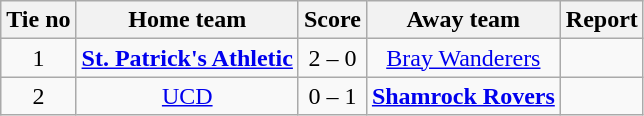<table class="wikitable" style="text-align: center">
<tr>
<th>Tie no</th>
<th>Home team</th>
<th>Score</th>
<th>Away team</th>
<th>Report</th>
</tr>
<tr>
<td>1</td>
<td><strong><a href='#'>St. Patrick's Athletic</a></strong></td>
<td>2 – 0</td>
<td><a href='#'>Bray Wanderers</a></td>
<td></td>
</tr>
<tr>
<td>2</td>
<td><a href='#'>UCD</a></td>
<td>0 – 1</td>
<td><strong><a href='#'>Shamrock Rovers</a></strong></td>
<td></td>
</tr>
</table>
